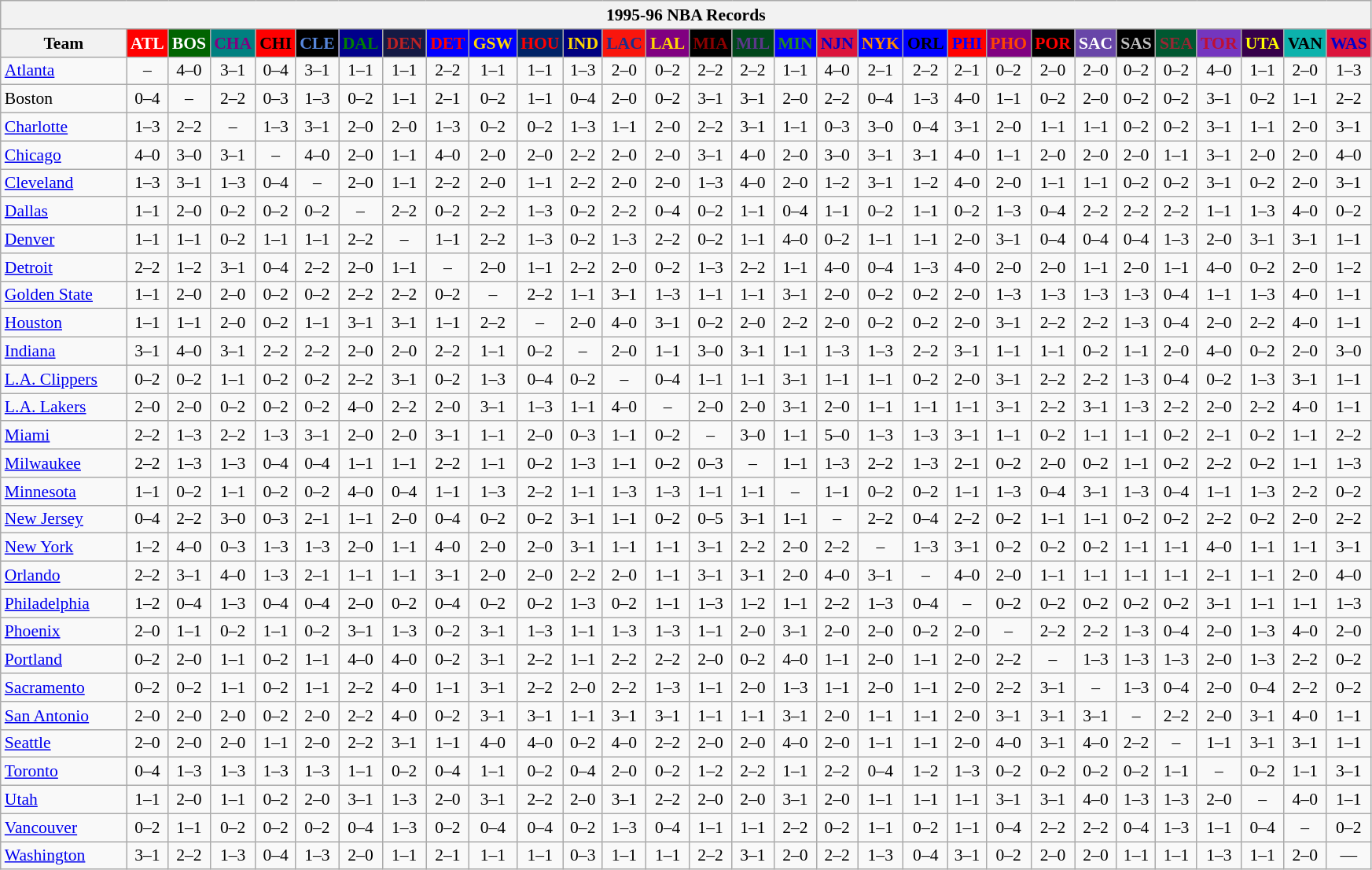<table class="wikitable" style="font-size:90%; text-align:center;">
<tr>
<th colspan=30>1995-96 NBA Records</th>
</tr>
<tr>
<th width=100>Team</th>
<th style="background:#FF0000;color:#FFFFFF;width=35">ATL</th>
<th style="background:#006400;color:#FFFFFF;width=35">BOS</th>
<th style="background:#008080;color:#800080;width=35">CHA</th>
<th style="background:#FF0000;color:#000000;width=35">CHI</th>
<th style="background:#000000;color:#5787DC;width=35">CLE</th>
<th style="background:#00008B;color:#008000;width=35">DAL</th>
<th style="background:#141A44;color:#BC2224;width=35">DEN</th>
<th style="background:#0000FF;color:#FF0000;width=35">DET</th>
<th style="background:#0000FF;color:#FFD700;width=35">GSW</th>
<th style="background:#002366;color:#FF0000;width=35">HOU</th>
<th style="background:#000080;color:#FFD700;width=35">IND</th>
<th style="background:#F9160D;color:#1A2E8B;width=35">LAC</th>
<th style="background:#800080;color:#FFD700;width=35">LAL</th>
<th style="background:#000000;color:#8B0000;width=35">MIA</th>
<th style="background:#00471B;color:#5C378A;width=35">MIL</th>
<th style="background:#0000FF;color:#228B22;width=35">MIN</th>
<th style="background:#DC143C;color:#0000CD;width=35">NJN</th>
<th style="background:#0000FF;color:#FF8C00;width=35">NYK</th>
<th style="background:#0000FF;color:#000000;width=35">ORL</th>
<th style="background:#FF0000;color:#0000FF;width=35">PHI</th>
<th style="background:#800080;color:#FF4500;width=35">PHO</th>
<th style="background:#000000;color:#FF0000;width=35">POR</th>
<th style="background:#6846A8;color:#FFFFFF;width=35">SAC</th>
<th style="background:#000000;color:#C0C0C0;width=35">SAS</th>
<th style="background:#005831;color:#992634;width=35">SEA</th>
<th style="background:#7436BF;color:#BE0F34;width=35">TOR</th>
<th style="background:#36004A;color:#FFFF00;width=35">UTA</th>
<th style="background:#0CB2AC;color:#000000;width=35">VAN</th>
<th style="background:#DC143C;color:#0000CD;width=35">WAS</th>
</tr>
<tr>
<td style="text-align:left;"><a href='#'>Atlanta</a></td>
<td>–</td>
<td>4–0</td>
<td>3–1</td>
<td>0–4</td>
<td>3–1</td>
<td>1–1</td>
<td>1–1</td>
<td>2–2</td>
<td>1–1</td>
<td>1–1</td>
<td>1–3</td>
<td>2–0</td>
<td>0–2</td>
<td>2–2</td>
<td>2–2</td>
<td>1–1</td>
<td>4–0</td>
<td>2–1</td>
<td>2–2</td>
<td>2–1</td>
<td>0–2</td>
<td>2–0</td>
<td>2–0</td>
<td>0–2</td>
<td>0–2</td>
<td>4–0</td>
<td>1–1</td>
<td>2–0</td>
<td>1–3</td>
</tr>
<tr>
<td style="text-align:left;">Boston</td>
<td>0–4</td>
<td>–</td>
<td>2–2</td>
<td>0–3</td>
<td>1–3</td>
<td>0–2</td>
<td>1–1</td>
<td>2–1</td>
<td>0–2</td>
<td>1–1</td>
<td>0–4</td>
<td>2–0</td>
<td>0–2</td>
<td>3–1</td>
<td>3–1</td>
<td>2–0</td>
<td>2–2</td>
<td>0–4</td>
<td>1–3</td>
<td>4–0</td>
<td>1–1</td>
<td>0–2</td>
<td>2–0</td>
<td>0–2</td>
<td>0–2</td>
<td>3–1</td>
<td>0–2</td>
<td>1–1</td>
<td>2–2</td>
</tr>
<tr>
<td style="text-align:left;"><a href='#'>Charlotte</a></td>
<td>1–3</td>
<td>2–2</td>
<td>–</td>
<td>1–3</td>
<td>3–1</td>
<td>2–0</td>
<td>2–0</td>
<td>1–3</td>
<td>0–2</td>
<td>0–2</td>
<td>1–3</td>
<td>1–1</td>
<td>2–0</td>
<td>2–2</td>
<td>3–1</td>
<td>1–1</td>
<td>0–3</td>
<td>3–0</td>
<td>0–4</td>
<td>3–1</td>
<td>2–0</td>
<td>1–1</td>
<td>1–1</td>
<td>0–2</td>
<td>0–2</td>
<td>3–1</td>
<td>1–1</td>
<td>2–0</td>
<td>3–1</td>
</tr>
<tr>
<td style="text-align:left;"><a href='#'>Chicago</a></td>
<td>4–0</td>
<td>3–0</td>
<td>3–1</td>
<td>–</td>
<td>4–0</td>
<td>2–0</td>
<td>1–1</td>
<td>4–0</td>
<td>2–0</td>
<td>2–0</td>
<td>2–2</td>
<td>2–0</td>
<td>2–0</td>
<td>3–1</td>
<td>4–0</td>
<td>2–0</td>
<td>3–0</td>
<td>3–1</td>
<td>3–1</td>
<td>4–0</td>
<td>1–1</td>
<td>2–0</td>
<td>2–0</td>
<td>2–0</td>
<td>1–1</td>
<td>3–1</td>
<td>2–0</td>
<td>2–0</td>
<td>4–0</td>
</tr>
<tr>
<td style="text-align:left;"><a href='#'>Cleveland</a></td>
<td>1–3</td>
<td>3–1</td>
<td>1–3</td>
<td>0–4</td>
<td>–</td>
<td>2–0</td>
<td>1–1</td>
<td>2–2</td>
<td>2–0</td>
<td>1–1</td>
<td>2–2</td>
<td>2–0</td>
<td>2–0</td>
<td>1–3</td>
<td>4–0</td>
<td>2–0</td>
<td>1–2</td>
<td>3–1</td>
<td>1–2</td>
<td>4–0</td>
<td>2–0</td>
<td>1–1</td>
<td>1–1</td>
<td>0–2</td>
<td>0–2</td>
<td>3–1</td>
<td>0–2</td>
<td>2–0</td>
<td>3–1</td>
</tr>
<tr>
<td style="text-align:left;"><a href='#'>Dallas</a></td>
<td>1–1</td>
<td>2–0</td>
<td>0–2</td>
<td>0–2</td>
<td>0–2</td>
<td>–</td>
<td>2–2</td>
<td>0–2</td>
<td>2–2</td>
<td>1–3</td>
<td>0–2</td>
<td>2–2</td>
<td>0–4</td>
<td>0–2</td>
<td>1–1</td>
<td>0–4</td>
<td>1–1</td>
<td>0–2</td>
<td>1–1</td>
<td>0–2</td>
<td>1–3</td>
<td>0–4</td>
<td>2–2</td>
<td>2–2</td>
<td>2–2</td>
<td>1–1</td>
<td>1–3</td>
<td>4–0</td>
<td>0–2</td>
</tr>
<tr>
<td style="text-align:left;"><a href='#'>Denver</a></td>
<td>1–1</td>
<td>1–1</td>
<td>0–2</td>
<td>1–1</td>
<td>1–1</td>
<td>2–2</td>
<td>–</td>
<td>1–1</td>
<td>2–2</td>
<td>1–3</td>
<td>0–2</td>
<td>1–3</td>
<td>2–2</td>
<td>0–2</td>
<td>1–1</td>
<td>4–0</td>
<td>0–2</td>
<td>1–1</td>
<td>1–1</td>
<td>2–0</td>
<td>3–1</td>
<td>0–4</td>
<td>0–4</td>
<td>0–4</td>
<td>1–3</td>
<td>2–0</td>
<td>3–1</td>
<td>3–1</td>
<td>1–1</td>
</tr>
<tr>
<td style="text-align:left;"><a href='#'>Detroit</a></td>
<td>2–2</td>
<td>1–2</td>
<td>3–1</td>
<td>0–4</td>
<td>2–2</td>
<td>2–0</td>
<td>1–1</td>
<td>–</td>
<td>2–0</td>
<td>1–1</td>
<td>2–2</td>
<td>2–0</td>
<td>0–2</td>
<td>1–3</td>
<td>2–2</td>
<td>1–1</td>
<td>4–0</td>
<td>0–4</td>
<td>1–3</td>
<td>4–0</td>
<td>2–0</td>
<td>2–0</td>
<td>1–1</td>
<td>2–0</td>
<td>1–1</td>
<td>4–0</td>
<td>0–2</td>
<td>2–0</td>
<td>1–2</td>
</tr>
<tr>
<td style="text-align:left;"><a href='#'>Golden State</a></td>
<td>1–1</td>
<td>2–0</td>
<td>2–0</td>
<td>0–2</td>
<td>0–2</td>
<td>2–2</td>
<td>2–2</td>
<td>0–2</td>
<td>–</td>
<td>2–2</td>
<td>1–1</td>
<td>3–1</td>
<td>1–3</td>
<td>1–1</td>
<td>1–1</td>
<td>3–1</td>
<td>2–0</td>
<td>0–2</td>
<td>0–2</td>
<td>2–0</td>
<td>1–3</td>
<td>1–3</td>
<td>1–3</td>
<td>1–3</td>
<td>0–4</td>
<td>1–1</td>
<td>1–3</td>
<td>4–0</td>
<td>1–1</td>
</tr>
<tr>
<td style="text-align:left;"><a href='#'>Houston</a></td>
<td>1–1</td>
<td>1–1</td>
<td>2–0</td>
<td>0–2</td>
<td>1–1</td>
<td>3–1</td>
<td>3–1</td>
<td>1–1</td>
<td>2–2</td>
<td>–</td>
<td>2–0</td>
<td>4–0</td>
<td>3–1</td>
<td>0–2</td>
<td>2–0</td>
<td>2–2</td>
<td>2–0</td>
<td>0–2</td>
<td>0–2</td>
<td>2–0</td>
<td>3–1</td>
<td>2–2</td>
<td>2–2</td>
<td>1–3</td>
<td>0–4</td>
<td>2–0</td>
<td>2–2</td>
<td>4–0</td>
<td>1–1</td>
</tr>
<tr>
<td style="text-align:left;"><a href='#'>Indiana</a></td>
<td>3–1</td>
<td>4–0</td>
<td>3–1</td>
<td>2–2</td>
<td>2–2</td>
<td>2–0</td>
<td>2–0</td>
<td>2–2</td>
<td>1–1</td>
<td>0–2</td>
<td>–</td>
<td>2–0</td>
<td>1–1</td>
<td>3–0</td>
<td>3–1</td>
<td>1–1</td>
<td>1–3</td>
<td>1–3</td>
<td>2–2</td>
<td>3–1</td>
<td>1–1</td>
<td>1–1</td>
<td>0–2</td>
<td>1–1</td>
<td>2–0</td>
<td>4–0</td>
<td>0–2</td>
<td>2–0</td>
<td>3–0</td>
</tr>
<tr>
<td style="text-align:left;"><a href='#'>L.A. Clippers</a></td>
<td>0–2</td>
<td>0–2</td>
<td>1–1</td>
<td>0–2</td>
<td>0–2</td>
<td>2–2</td>
<td>3–1</td>
<td>0–2</td>
<td>1–3</td>
<td>0–4</td>
<td>0–2</td>
<td>–</td>
<td>0–4</td>
<td>1–1</td>
<td>1–1</td>
<td>3–1</td>
<td>1–1</td>
<td>1–1</td>
<td>0–2</td>
<td>2–0</td>
<td>3–1</td>
<td>2–2</td>
<td>2–2</td>
<td>1–3</td>
<td>0–4</td>
<td>0–2</td>
<td>1–3</td>
<td>3–1</td>
<td>1–1</td>
</tr>
<tr>
<td style="text-align:left;"><a href='#'>L.A. Lakers</a></td>
<td>2–0</td>
<td>2–0</td>
<td>0–2</td>
<td>0–2</td>
<td>0–2</td>
<td>4–0</td>
<td>2–2</td>
<td>2–0</td>
<td>3–1</td>
<td>1–3</td>
<td>1–1</td>
<td>4–0</td>
<td>–</td>
<td>2–0</td>
<td>2–0</td>
<td>3–1</td>
<td>2–0</td>
<td>1–1</td>
<td>1–1</td>
<td>1–1</td>
<td>3–1</td>
<td>2–2</td>
<td>3–1</td>
<td>1–3</td>
<td>2–2</td>
<td>2–0</td>
<td>2–2</td>
<td>4–0</td>
<td>1–1</td>
</tr>
<tr>
<td style="text-align:left;"><a href='#'>Miami</a></td>
<td>2–2</td>
<td>1–3</td>
<td>2–2</td>
<td>1–3</td>
<td>3–1</td>
<td>2–0</td>
<td>2–0</td>
<td>3–1</td>
<td>1–1</td>
<td>2–0</td>
<td>0–3</td>
<td>1–1</td>
<td>0–2</td>
<td>–</td>
<td>3–0</td>
<td>1–1</td>
<td>5–0</td>
<td>1–3</td>
<td>1–3</td>
<td>3–1</td>
<td>1–1</td>
<td>0–2</td>
<td>1–1</td>
<td>1–1</td>
<td>0–2</td>
<td>2–1</td>
<td>0–2</td>
<td>1–1</td>
<td>2–2</td>
</tr>
<tr>
<td style="text-align:left;"><a href='#'>Milwaukee</a></td>
<td>2–2</td>
<td>1–3</td>
<td>1–3</td>
<td>0–4</td>
<td>0–4</td>
<td>1–1</td>
<td>1–1</td>
<td>2–2</td>
<td>1–1</td>
<td>0–2</td>
<td>1–3</td>
<td>1–1</td>
<td>0–2</td>
<td>0–3</td>
<td>–</td>
<td>1–1</td>
<td>1–3</td>
<td>2–2</td>
<td>1–3</td>
<td>2–1</td>
<td>0–2</td>
<td>2–0</td>
<td>0–2</td>
<td>1–1</td>
<td>0–2</td>
<td>2–2</td>
<td>0–2</td>
<td>1–1</td>
<td>1–3</td>
</tr>
<tr>
<td style="text-align:left;"><a href='#'>Minnesota</a></td>
<td>1–1</td>
<td>0–2</td>
<td>1–1</td>
<td>0–2</td>
<td>0–2</td>
<td>4–0</td>
<td>0–4</td>
<td>1–1</td>
<td>1–3</td>
<td>2–2</td>
<td>1–1</td>
<td>1–3</td>
<td>1–3</td>
<td>1–1</td>
<td>1–1</td>
<td>–</td>
<td>1–1</td>
<td>0–2</td>
<td>0–2</td>
<td>1–1</td>
<td>1–3</td>
<td>0–4</td>
<td>3–1</td>
<td>1–3</td>
<td>0–4</td>
<td>1–1</td>
<td>1–3</td>
<td>2–2</td>
<td>0–2</td>
</tr>
<tr>
<td style="text-align:left;"><a href='#'>New Jersey</a></td>
<td>0–4</td>
<td>2–2</td>
<td>3–0</td>
<td>0–3</td>
<td>2–1</td>
<td>1–1</td>
<td>2–0</td>
<td>0–4</td>
<td>0–2</td>
<td>0–2</td>
<td>3–1</td>
<td>1–1</td>
<td>0–2</td>
<td>0–5</td>
<td>3–1</td>
<td>1–1</td>
<td>–</td>
<td>2–2</td>
<td>0–4</td>
<td>2–2</td>
<td>0–2</td>
<td>1–1</td>
<td>1–1</td>
<td>0–2</td>
<td>0–2</td>
<td>2–2</td>
<td>0–2</td>
<td>2–0</td>
<td>2–2</td>
</tr>
<tr>
<td style="text-align:left;"><a href='#'>New York</a></td>
<td>1–2</td>
<td>4–0</td>
<td>0–3</td>
<td>1–3</td>
<td>1–3</td>
<td>2–0</td>
<td>1–1</td>
<td>4–0</td>
<td>2–0</td>
<td>2–0</td>
<td>3–1</td>
<td>1–1</td>
<td>1–1</td>
<td>3–1</td>
<td>2–2</td>
<td>2–0</td>
<td>2–2</td>
<td>–</td>
<td>1–3</td>
<td>3–1</td>
<td>0–2</td>
<td>0–2</td>
<td>0–2</td>
<td>1–1</td>
<td>1–1</td>
<td>4–0</td>
<td>1–1</td>
<td>1–1</td>
<td>3–1</td>
</tr>
<tr>
<td style="text-align:left;"><a href='#'>Orlando</a></td>
<td>2–2</td>
<td>3–1</td>
<td>4–0</td>
<td>1–3</td>
<td>2–1</td>
<td>1–1</td>
<td>1–1</td>
<td>3–1</td>
<td>2–0</td>
<td>2–0</td>
<td>2–2</td>
<td>2–0</td>
<td>1–1</td>
<td>3–1</td>
<td>3–1</td>
<td>2–0</td>
<td>4–0</td>
<td>3–1</td>
<td>–</td>
<td>4–0</td>
<td>2–0</td>
<td>1–1</td>
<td>1–1</td>
<td>1–1</td>
<td>1–1</td>
<td>2–1</td>
<td>1–1</td>
<td>2–0</td>
<td>4–0</td>
</tr>
<tr>
<td style="text-align:left;"><a href='#'>Philadelphia</a></td>
<td>1–2</td>
<td>0–4</td>
<td>1–3</td>
<td>0–4</td>
<td>0–4</td>
<td>2–0</td>
<td>0–2</td>
<td>0–4</td>
<td>0–2</td>
<td>0–2</td>
<td>1–3</td>
<td>0–2</td>
<td>1–1</td>
<td>1–3</td>
<td>1–2</td>
<td>1–1</td>
<td>2–2</td>
<td>1–3</td>
<td>0–4</td>
<td>–</td>
<td>0–2</td>
<td>0–2</td>
<td>0–2</td>
<td>0–2</td>
<td>0–2</td>
<td>3–1</td>
<td>1–1</td>
<td>1–1</td>
<td>1–3</td>
</tr>
<tr>
<td style="text-align:left;"><a href='#'>Phoenix</a></td>
<td>2–0</td>
<td>1–1</td>
<td>0–2</td>
<td>1–1</td>
<td>0–2</td>
<td>3–1</td>
<td>1–3</td>
<td>0–2</td>
<td>3–1</td>
<td>1–3</td>
<td>1–1</td>
<td>1–3</td>
<td>1–3</td>
<td>1–1</td>
<td>2–0</td>
<td>3–1</td>
<td>2–0</td>
<td>2–0</td>
<td>0–2</td>
<td>2–0</td>
<td>–</td>
<td>2–2</td>
<td>2–2</td>
<td>1–3</td>
<td>0–4</td>
<td>2–0</td>
<td>1–3</td>
<td>4–0</td>
<td>2–0</td>
</tr>
<tr>
<td style="text-align:left;"><a href='#'>Portland</a></td>
<td>0–2</td>
<td>2–0</td>
<td>1–1</td>
<td>0–2</td>
<td>1–1</td>
<td>4–0</td>
<td>4–0</td>
<td>0–2</td>
<td>3–1</td>
<td>2–2</td>
<td>1–1</td>
<td>2–2</td>
<td>2–2</td>
<td>2–0</td>
<td>0–2</td>
<td>4–0</td>
<td>1–1</td>
<td>2–0</td>
<td>1–1</td>
<td>2–0</td>
<td>2–2</td>
<td>–</td>
<td>1–3</td>
<td>1–3</td>
<td>1–3</td>
<td>2–0</td>
<td>1–3</td>
<td>2–2</td>
<td>0–2</td>
</tr>
<tr>
<td style="text-align:left;"><a href='#'>Sacramento</a></td>
<td>0–2</td>
<td>0–2</td>
<td>1–1</td>
<td>0–2</td>
<td>1–1</td>
<td>2–2</td>
<td>4–0</td>
<td>1–1</td>
<td>3–1</td>
<td>2–2</td>
<td>2–0</td>
<td>2–2</td>
<td>1–3</td>
<td>1–1</td>
<td>2–0</td>
<td>1–3</td>
<td>1–1</td>
<td>2–0</td>
<td>1–1</td>
<td>2–0</td>
<td>2–2</td>
<td>3–1</td>
<td>–</td>
<td>1–3</td>
<td>0–4</td>
<td>2–0</td>
<td>0–4</td>
<td>2–2</td>
<td>0–2</td>
</tr>
<tr>
<td style="text-align:left;"><a href='#'>San Antonio</a></td>
<td>2–0</td>
<td>2–0</td>
<td>2–0</td>
<td>0–2</td>
<td>2–0</td>
<td>2–2</td>
<td>4–0</td>
<td>0–2</td>
<td>3–1</td>
<td>3–1</td>
<td>1–1</td>
<td>3–1</td>
<td>3–1</td>
<td>1–1</td>
<td>1–1</td>
<td>3–1</td>
<td>2–0</td>
<td>1–1</td>
<td>1–1</td>
<td>2–0</td>
<td>3–1</td>
<td>3–1</td>
<td>3–1</td>
<td>–</td>
<td>2–2</td>
<td>2–0</td>
<td>3–1</td>
<td>4–0</td>
<td>1–1</td>
</tr>
<tr>
<td style="text-align:left;"><a href='#'>Seattle</a></td>
<td>2–0</td>
<td>2–0</td>
<td>2–0</td>
<td>1–1</td>
<td>2–0</td>
<td>2–2</td>
<td>3–1</td>
<td>1–1</td>
<td>4–0</td>
<td>4–0</td>
<td>0–2</td>
<td>4–0</td>
<td>2–2</td>
<td>2–0</td>
<td>2–0</td>
<td>4–0</td>
<td>2–0</td>
<td>1–1</td>
<td>1–1</td>
<td>2–0</td>
<td>4–0</td>
<td>3–1</td>
<td>4–0</td>
<td>2–2</td>
<td>–</td>
<td>1–1</td>
<td>3–1</td>
<td>3–1</td>
<td>1–1</td>
</tr>
<tr>
<td style="text-align:left;"><a href='#'>Toronto</a></td>
<td>0–4</td>
<td>1–3</td>
<td>1–3</td>
<td>1–3</td>
<td>1–3</td>
<td>1–1</td>
<td>0–2</td>
<td>0–4</td>
<td>1–1</td>
<td>0–2</td>
<td>0–4</td>
<td>2–0</td>
<td>0–2</td>
<td>1–2</td>
<td>2–2</td>
<td>1–1</td>
<td>2–2</td>
<td>0–4</td>
<td>1–2</td>
<td>1–3</td>
<td>0–2</td>
<td>0–2</td>
<td>0–2</td>
<td>0–2</td>
<td>1–1</td>
<td>–</td>
<td>0–2</td>
<td>1–1</td>
<td>3–1</td>
</tr>
<tr>
<td style="text-align:left;"><a href='#'>Utah</a></td>
<td>1–1</td>
<td>2–0</td>
<td>1–1</td>
<td>0–2</td>
<td>2–0</td>
<td>3–1</td>
<td>1–3</td>
<td>2–0</td>
<td>3–1</td>
<td>2–2</td>
<td>2–0</td>
<td>3–1</td>
<td>2–2</td>
<td>2–0</td>
<td>2–0</td>
<td>3–1</td>
<td>2–0</td>
<td>1–1</td>
<td>1–1</td>
<td>1–1</td>
<td>3–1</td>
<td>3–1</td>
<td>4–0</td>
<td>1–3</td>
<td>1–3</td>
<td>2–0</td>
<td>–</td>
<td>4–0</td>
<td>1–1</td>
</tr>
<tr>
<td style="text-align:left;"><a href='#'>Vancouver</a></td>
<td>0–2</td>
<td>1–1</td>
<td>0–2</td>
<td>0–2</td>
<td>0–2</td>
<td>0–4</td>
<td>1–3</td>
<td>0–2</td>
<td>0–4</td>
<td>0–4</td>
<td>0–2</td>
<td>1–3</td>
<td>0–4</td>
<td>1–1</td>
<td>1–1</td>
<td>2–2</td>
<td>0–2</td>
<td>1–1</td>
<td>0–2</td>
<td>1–1</td>
<td>0–4</td>
<td>2–2</td>
<td>2–2</td>
<td>0–4</td>
<td>1–3</td>
<td>1–1</td>
<td>0–4</td>
<td>–</td>
<td>0–2</td>
</tr>
<tr>
<td style="text-align:left;"><a href='#'>Washington</a></td>
<td>3–1</td>
<td>2–2</td>
<td>1–3</td>
<td>0–4</td>
<td>1–3</td>
<td>2–0</td>
<td>1–1</td>
<td>2–1</td>
<td>1–1</td>
<td>1–1</td>
<td>0–3</td>
<td>1–1</td>
<td>1–1</td>
<td>2–2</td>
<td>3–1</td>
<td>2–0</td>
<td>2–2</td>
<td>1–3</td>
<td>0–4</td>
<td>3–1</td>
<td>0–2</td>
<td>2–0</td>
<td>2–0</td>
<td>1–1</td>
<td>1–1</td>
<td>1–3</td>
<td>1–1</td>
<td>2–0</td>
<td>—</td>
</tr>
</table>
